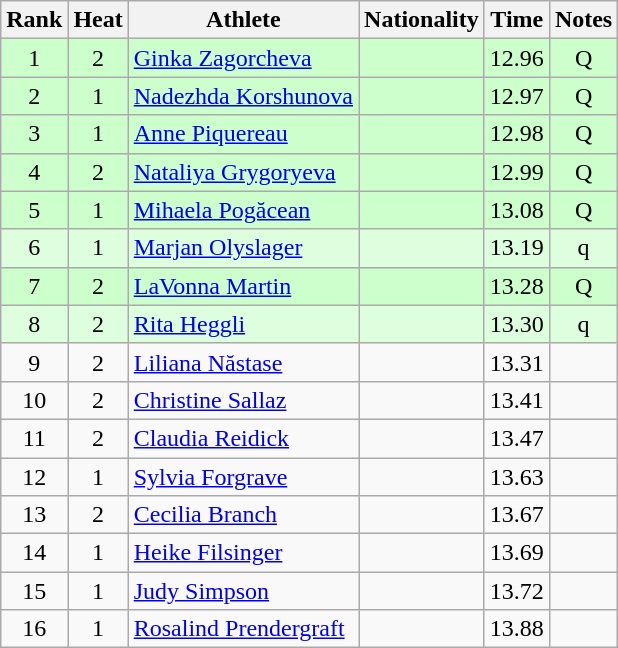<table class="wikitable sortable" style="text-align:center">
<tr>
<th>Rank</th>
<th>Heat</th>
<th>Athlete</th>
<th>Nationality</th>
<th>Time</th>
<th>Notes</th>
</tr>
<tr bgcolor=ccffcc>
<td>1</td>
<td>2</td>
<td align=left><a href='#'>Ginka Zagorcheva</a></td>
<td align=left></td>
<td>12.96</td>
<td>Q</td>
</tr>
<tr bgcolor=ccffcc>
<td>2</td>
<td>1</td>
<td align=left><a href='#'>Nadezhda Korshunova</a></td>
<td align=left></td>
<td>12.97</td>
<td>Q</td>
</tr>
<tr bgcolor=ccffcc>
<td>3</td>
<td>1</td>
<td align=left><a href='#'>Anne Piquereau</a></td>
<td align=left></td>
<td>12.98</td>
<td>Q</td>
</tr>
<tr bgcolor=ccffcc>
<td>4</td>
<td>2</td>
<td align=left><a href='#'>Nataliya Grygoryeva</a></td>
<td align=left></td>
<td>12.99</td>
<td>Q</td>
</tr>
<tr bgcolor=ccffcc>
<td>5</td>
<td>1</td>
<td align=left><a href='#'>Mihaela Pogăcean</a></td>
<td align=left></td>
<td>13.08</td>
<td>Q</td>
</tr>
<tr bgcolor=ddffdd>
<td>6</td>
<td>1</td>
<td align=left><a href='#'>Marjan Olyslager</a></td>
<td align=left></td>
<td>13.19</td>
<td>q</td>
</tr>
<tr bgcolor=ccffcc>
<td>7</td>
<td>2</td>
<td align=left><a href='#'>LaVonna Martin</a></td>
<td align=left></td>
<td>13.28</td>
<td>Q</td>
</tr>
<tr bgcolor=ddffdd>
<td>8</td>
<td>2</td>
<td align=left><a href='#'>Rita Heggli</a></td>
<td align=left></td>
<td>13.30</td>
<td>q</td>
</tr>
<tr>
<td>9</td>
<td>2</td>
<td align=left><a href='#'>Liliana Năstase</a></td>
<td align=left></td>
<td>13.31</td>
<td></td>
</tr>
<tr>
<td>10</td>
<td>2</td>
<td align=left><a href='#'>Christine Sallaz</a></td>
<td align=left></td>
<td>13.41</td>
<td></td>
</tr>
<tr>
<td>11</td>
<td>2</td>
<td align=left><a href='#'>Claudia Reidick</a></td>
<td align=left></td>
<td>13.47</td>
<td></td>
</tr>
<tr>
<td>12</td>
<td>1</td>
<td align=left><a href='#'>Sylvia Forgrave</a></td>
<td align=left></td>
<td>13.63</td>
<td></td>
</tr>
<tr>
<td>13</td>
<td>2</td>
<td align=left><a href='#'>Cecilia Branch</a></td>
<td align=left></td>
<td>13.67</td>
<td></td>
</tr>
<tr>
<td>14</td>
<td>1</td>
<td align=left><a href='#'>Heike Filsinger</a></td>
<td align=left></td>
<td>13.69</td>
<td></td>
</tr>
<tr>
<td>15</td>
<td>1</td>
<td align=left><a href='#'>Judy Simpson</a></td>
<td align=left></td>
<td>13.72</td>
<td></td>
</tr>
<tr>
<td>16</td>
<td>1</td>
<td align=left><a href='#'>Rosalind Prendergraft</a></td>
<td align=left></td>
<td>13.88</td>
<td></td>
</tr>
</table>
